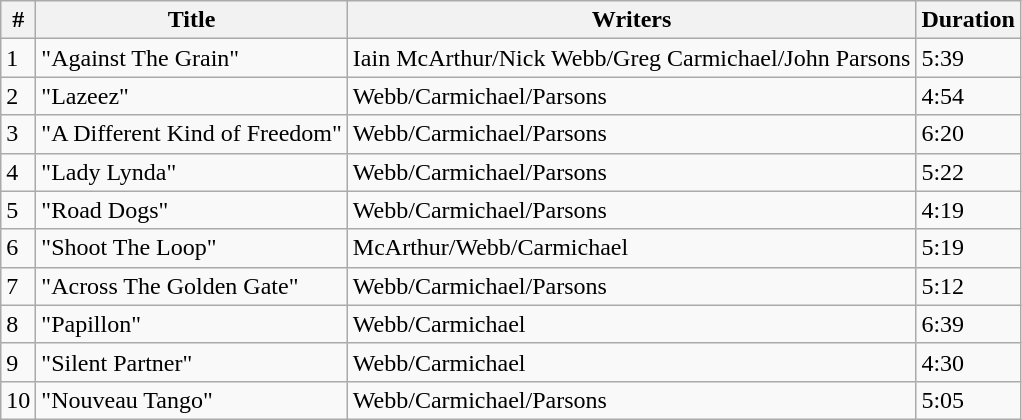<table class="wikitable">
<tr>
<th>#</th>
<th>Title</th>
<th>Writers</th>
<th>Duration</th>
</tr>
<tr>
<td>1</td>
<td>"Against The Grain"</td>
<td>Iain McArthur/Nick Webb/Greg Carmichael/John Parsons</td>
<td>5:39</td>
</tr>
<tr>
<td>2</td>
<td>"Lazeez"</td>
<td>Webb/Carmichael/Parsons</td>
<td>4:54</td>
</tr>
<tr>
<td>3</td>
<td>"A Different Kind of Freedom"</td>
<td>Webb/Carmichael/Parsons</td>
<td>6:20</td>
</tr>
<tr>
<td>4</td>
<td>"Lady Lynda"</td>
<td>Webb/Carmichael/Parsons</td>
<td>5:22</td>
</tr>
<tr>
<td>5</td>
<td>"Road Dogs"</td>
<td>Webb/Carmichael/Parsons</td>
<td>4:19</td>
</tr>
<tr>
<td>6</td>
<td>"Shoot The Loop"</td>
<td>McArthur/Webb/Carmichael</td>
<td>5:19</td>
</tr>
<tr>
<td>7</td>
<td>"Across The Golden Gate"</td>
<td>Webb/Carmichael/Parsons</td>
<td>5:12</td>
</tr>
<tr>
<td>8</td>
<td>"Papillon"</td>
<td>Webb/Carmichael</td>
<td>6:39</td>
</tr>
<tr>
<td>9</td>
<td>"Silent Partner"</td>
<td>Webb/Carmichael</td>
<td>4:30</td>
</tr>
<tr>
<td>10</td>
<td>"Nouveau Tango"</td>
<td>Webb/Carmichael/Parsons</td>
<td>5:05</td>
</tr>
</table>
